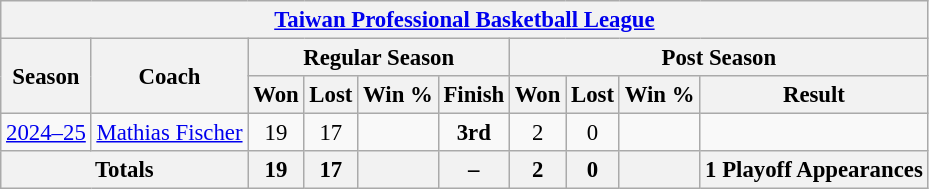<table class="wikitable" style="font-size: 95%; text-align:center;">
<tr>
<th colspan="10"><a href='#'>Taiwan Professional Basketball League</a></th>
</tr>
<tr>
<th rowspan="2">Season</th>
<th rowspan="2">Coach</th>
<th colspan="4">Regular Season</th>
<th colspan="4">Post Season</th>
</tr>
<tr>
<th>Won</th>
<th>Lost</th>
<th>Win %</th>
<th>Finish</th>
<th>Won</th>
<th>Lost</th>
<th>Win %</th>
<th>Result</th>
</tr>
<tr>
<td><a href='#'>2024–25</a></td>
<td><a href='#'>Mathias Fischer</a></td>
<td>19</td>
<td>17</td>
<td></td>
<td><strong>3rd</strong></td>
<td>2</td>
<td>0</td>
<td></td>
<td></td>
</tr>
<tr>
<th colspan="2">Totals</th>
<th>19</th>
<th>17</th>
<th></th>
<th>–</th>
<th>2</th>
<th>0</th>
<th></th>
<th>1 Playoff Appearances</th>
</tr>
</table>
